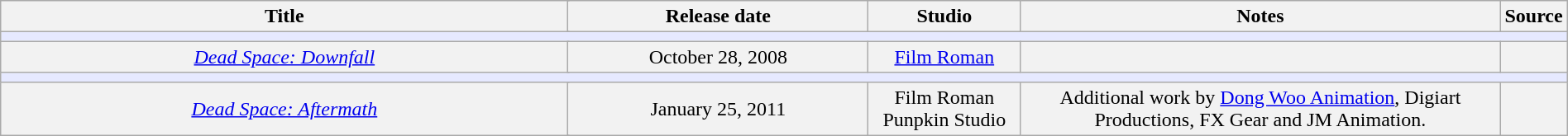<table class="wikitable" style="width:100%;">
<tr style="text-align: center;">
<th colspan="2" style="width:38%;">Title</th>
<th style="width:20%;">Release date</th>
<th style="width:10%;">Studio</th>
<th style="width:60%;">Notes</th>
<th style="width:2%;">Source</th>
</tr>
<tr>
<td colspan="6" style="background:#e6e9ff;"></td>
</tr>
<tr style="background:#f2f2f2; text-align:center;">
<td colspan="2"><em><a href='#'>Dead Space: Downfall</a></em></td>
<td>October 28, 2008</td>
<td><a href='#'>Film Roman</a></td>
<td></td>
<td></td>
</tr>
<tr>
<td colspan="6" style="background:#e6e9ff;"></td>
</tr>
<tr style="background:#f2f2f2; text-align:center;">
<td colspan="2"><em><a href='#'>Dead Space: Aftermath</a></em></td>
<td>January 25, 2011</td>
<td>Film Roman<br>Punpkin Studio</td>
<td>Additional work by <a href='#'>Dong Woo Animation</a>, Digiart Productions, FX Gear and JM Animation.</td>
<td></td>
</tr>
</table>
